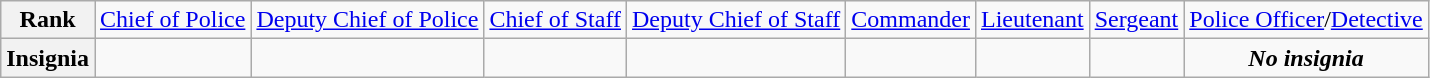<table class="wikitable">
<tr style="text-align:center;">
<th>Rank</th>
<td><a href='#'>Chief of Police</a></td>
<td><a href='#'>Deputy Chief of Police</a></td>
<td><a href='#'>Chief of Staff</a></td>
<td><a href='#'>Deputy Chief of Staff</a></td>
<td><a href='#'>Commander</a></td>
<td><a href='#'>Lieutenant</a></td>
<td><a href='#'>Sergeant</a></td>
<td><a href='#'>Police Officer</a>/<a href='#'>Detective</a></td>
</tr>
<tr style="text-align:center;">
<th>Insignia</th>
<td></td>
<td></td>
<td></td>
<td></td>
<td></td>
<td></td>
<td></td>
<td><strong><em>No insignia</em></strong></td>
</tr>
</table>
